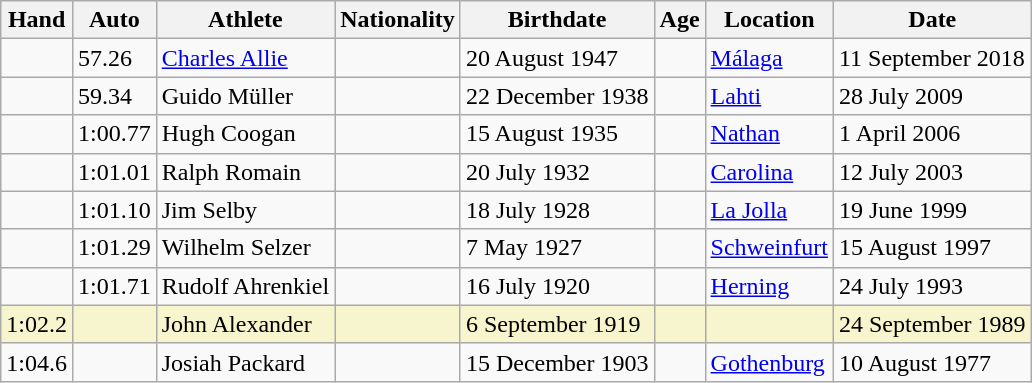<table class="wikitable">
<tr>
<th>Hand</th>
<th>Auto</th>
<th>Athlete</th>
<th>Nationality</th>
<th>Birthdate</th>
<th>Age</th>
<th>Location</th>
<th>Date</th>
</tr>
<tr>
<td></td>
<td>57.26</td>
<td><a href='#'>Charles Allie</a></td>
<td></td>
<td>20 August 1947</td>
<td></td>
<td><a href='#'>Málaga</a></td>
<td>11 September 2018</td>
</tr>
<tr>
<td></td>
<td>59.34</td>
<td>Guido Müller</td>
<td></td>
<td>22 December 1938</td>
<td></td>
<td><a href='#'>Lahti</a></td>
<td>28 July 2009</td>
</tr>
<tr>
<td></td>
<td>1:00.77</td>
<td>Hugh Coogan</td>
<td></td>
<td>15 August 1935</td>
<td></td>
<td><a href='#'>Nathan</a></td>
<td>1 April 2006</td>
</tr>
<tr>
<td></td>
<td>1:01.01</td>
<td>Ralph Romain</td>
<td></td>
<td>20 July 1932</td>
<td></td>
<td><a href='#'>Carolina</a></td>
<td>12 July 2003</td>
</tr>
<tr>
<td></td>
<td>1:01.10</td>
<td>Jim Selby</td>
<td></td>
<td>18 July 1928</td>
<td></td>
<td><a href='#'>La Jolla</a></td>
<td>19 June 1999</td>
</tr>
<tr>
<td></td>
<td>1:01.29</td>
<td>Wilhelm Selzer</td>
<td></td>
<td>7 May 1927</td>
<td></td>
<td><a href='#'>Schweinfurt</a></td>
<td>15 August 1997</td>
</tr>
<tr>
<td></td>
<td>1:01.71</td>
<td>Rudolf Ahrenkiel</td>
<td></td>
<td>16 July 1920</td>
<td></td>
<td><a href='#'>Herning</a></td>
<td>24 July 1993</td>
</tr>
<tr bgcolor=#f6F5CE>
<td>1:02.2</td>
<td></td>
<td>John Alexander</td>
<td></td>
<td>6 September 1919</td>
<td></td>
<td></td>
<td>24 September 1989</td>
</tr>
<tr>
<td>1:04.6</td>
<td></td>
<td>Josiah Packard</td>
<td></td>
<td>15 December 1903</td>
<td></td>
<td><a href='#'>Gothenburg</a></td>
<td>10 August 1977</td>
</tr>
</table>
